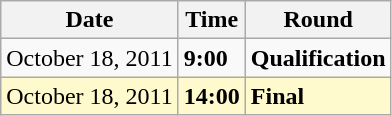<table class="wikitable">
<tr>
<th>Date</th>
<th>Time</th>
<th>Round</th>
</tr>
<tr>
<td>October 18, 2011</td>
<td><strong>9:00</strong></td>
<td><strong>Qualification</strong></td>
</tr>
<tr style=background:lemonchiffon>
<td>October 18, 2011</td>
<td><strong>14:00</strong></td>
<td><strong>Final</strong></td>
</tr>
</table>
